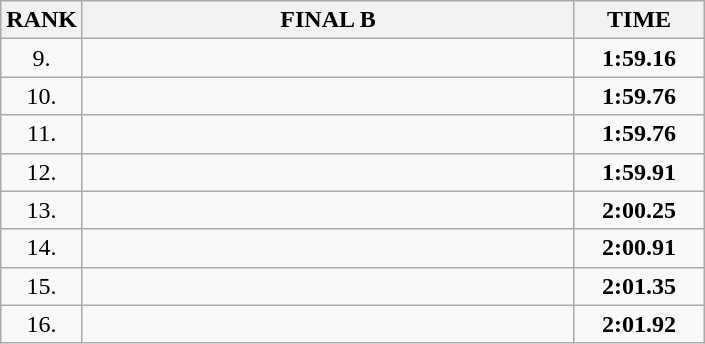<table class="wikitable">
<tr>
<th>RANK</th>
<th style="width: 20em">FINAL B</th>
<th style="width: 5em">TIME</th>
</tr>
<tr>
<td align="center">9.</td>
<td></td>
<td align="center"><strong>1:59.16</strong></td>
</tr>
<tr>
<td align="center">10.</td>
<td></td>
<td align="center"><strong>1:59.76</strong></td>
</tr>
<tr>
<td align="center">11.</td>
<td></td>
<td align="center"><strong>1:59.76</strong></td>
</tr>
<tr>
<td align="center">12.</td>
<td></td>
<td align="center"><strong>1:59.91</strong></td>
</tr>
<tr>
<td align="center">13.</td>
<td></td>
<td align="center"><strong>2:00.25</strong></td>
</tr>
<tr>
<td align="center">14.</td>
<td></td>
<td align="center"><strong>2:00.91</strong></td>
</tr>
<tr>
<td align="center">15.</td>
<td></td>
<td align="center"><strong>2:01.35</strong></td>
</tr>
<tr>
<td align="center">16.</td>
<td></td>
<td align="center"><strong>2:01.92</strong></td>
</tr>
</table>
